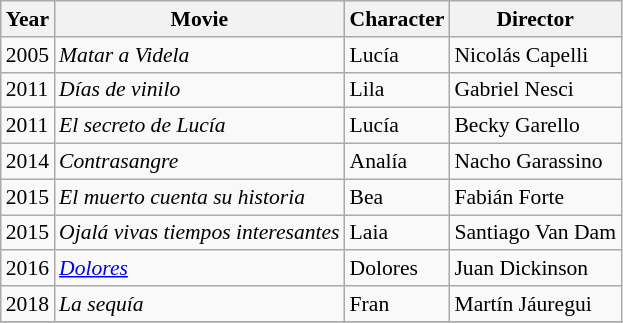<table class="wikitable" style="font-size: 90%;">
<tr>
<th>Year</th>
<th>Movie</th>
<th>Character</th>
<th>Director</th>
</tr>
<tr>
<td>2005</td>
<td><em>Matar a Videla</em></td>
<td>Lucía</td>
<td>Nicolás Capelli</td>
</tr>
<tr>
<td>2011</td>
<td><em>Días de vinilo</em></td>
<td>Lila</td>
<td>Gabriel Nesci</td>
</tr>
<tr>
<td>2011</td>
<td><em>El secreto de Lucía</em></td>
<td>Lucía</td>
<td>Becky Garello</td>
</tr>
<tr>
<td>2014</td>
<td><em>Contrasangre</em></td>
<td>Analía</td>
<td>Nacho Garassino</td>
</tr>
<tr>
<td>2015</td>
<td><em>El muerto cuenta su historia</em></td>
<td>Bea</td>
<td>Fabián Forte</td>
</tr>
<tr>
<td>2015</td>
<td><em>Ojalá vivas tiempos interesantes</em></td>
<td>Laia</td>
<td>Santiago Van Dam</td>
</tr>
<tr>
<td>2016</td>
<td><em><a href='#'>Dolores</a></em></td>
<td>Dolores</td>
<td>Juan Dickinson</td>
</tr>
<tr>
<td>2018</td>
<td><em>La sequía</em></td>
<td>Fran</td>
<td>Martín Jáuregui</td>
</tr>
<tr>
</tr>
</table>
